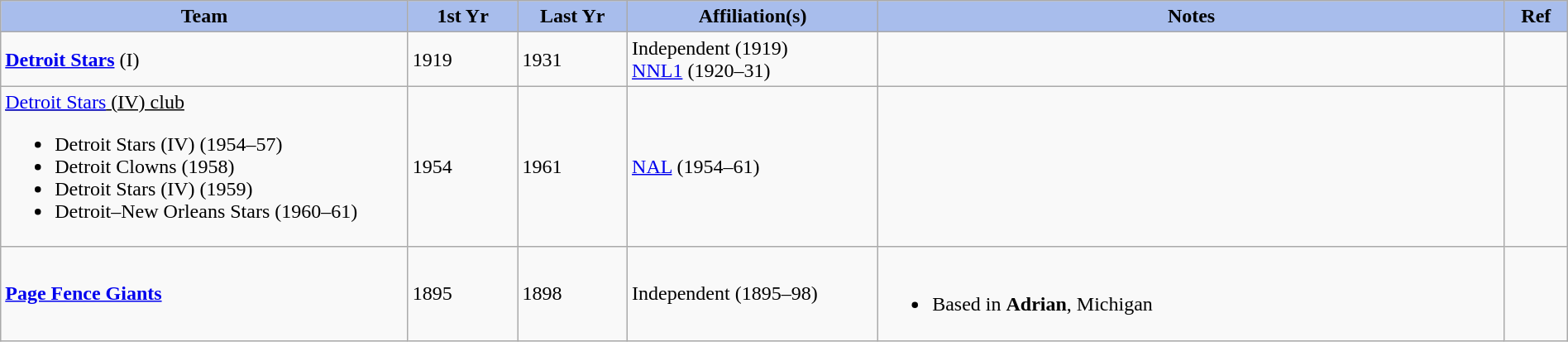<table class="wikitable" style="width: 100%">
<tr>
<th style="background:#a8bdec; width:26%;">Team</th>
<th style="width:7%; background:#a8bdec;">1st Yr</th>
<th style="width:7%; background:#a8bdec;">Last Yr</th>
<th style="width:16%; background:#a8bdec;">Affiliation(s)</th>
<th style="width:40%; background:#a8bdec;">Notes</th>
<th style="width:4%; background:#a8bdec;">Ref</th>
</tr>
<tr>
<td><strong><a href='#'>Detroit Stars</a></strong> (I)</td>
<td>1919</td>
<td>1931</td>
<td>Independent (1919)<br><a href='#'>NNL1</a> (1920–31)</td>
<td></td>
<td></td>
</tr>
<tr id="Detroit Stars (IV)">
<td><u><a href='#'>Detroit Stars</a> (IV) club</u><br><ul><li>Detroit Stars (IV) (1954–57)</li><li>Detroit Clowns (1958)</li><li>Detroit Stars (IV) (1959)</li><li>Detroit–New Orleans Stars (1960–61)</li></ul></td>
<td>1954</td>
<td>1961</td>
<td><a href='#'>NAL</a> (1954–61)</td>
<td></td>
<td></td>
</tr>
<tr>
<td><strong><a href='#'>Page Fence Giants</a></strong></td>
<td>1895</td>
<td>1898</td>
<td>Independent (1895–98)</td>
<td><br><ul><li>Based in <strong>Adrian</strong>, Michigan</li></ul></td>
<td></td>
</tr>
</table>
